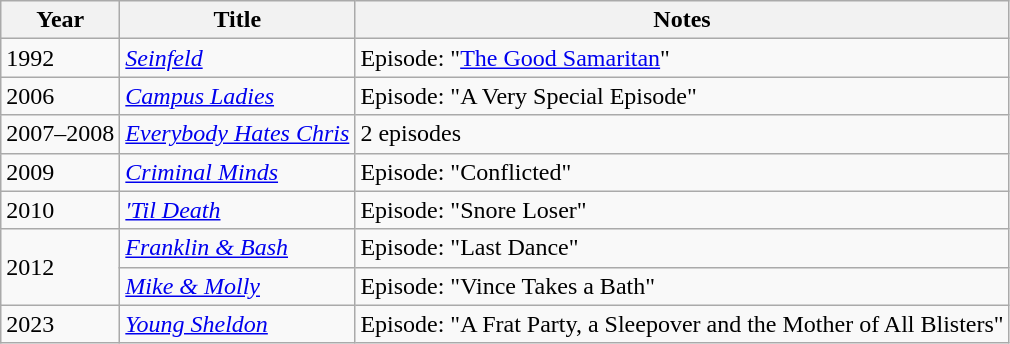<table class="wikitable sortable">
<tr>
<th>Year</th>
<th>Title</th>
<th>Notes</th>
</tr>
<tr>
<td>1992</td>
<td><em><a href='#'>Seinfeld</a></em></td>
<td>Episode: "<a href='#'>The Good Samaritan</a>"</td>
</tr>
<tr>
<td>2006</td>
<td><em><a href='#'>Campus Ladies</a></em></td>
<td>Episode: "A Very Special Episode"</td>
</tr>
<tr>
<td>2007–2008</td>
<td><em><a href='#'>Everybody Hates Chris</a></em></td>
<td>2 episodes</td>
</tr>
<tr>
<td>2009</td>
<td><em><a href='#'>Criminal Minds</a></em></td>
<td>Episode: "Conflicted"</td>
</tr>
<tr>
<td>2010</td>
<td><em><a href='#'>'Til Death</a></em></td>
<td>Episode: "Snore Loser"</td>
</tr>
<tr>
<td rowspan="2">2012</td>
<td><em><a href='#'>Franklin & Bash</a></em></td>
<td>Episode: "Last Dance"</td>
</tr>
<tr>
<td><em><a href='#'>Mike & Molly</a></em></td>
<td>Episode: "Vince Takes a Bath"</td>
</tr>
<tr>
<td>2023</td>
<td><em><a href='#'>Young Sheldon</a></em></td>
<td>Episode: "A Frat Party, a Sleepover and the Mother of All Blisters"</td>
</tr>
</table>
